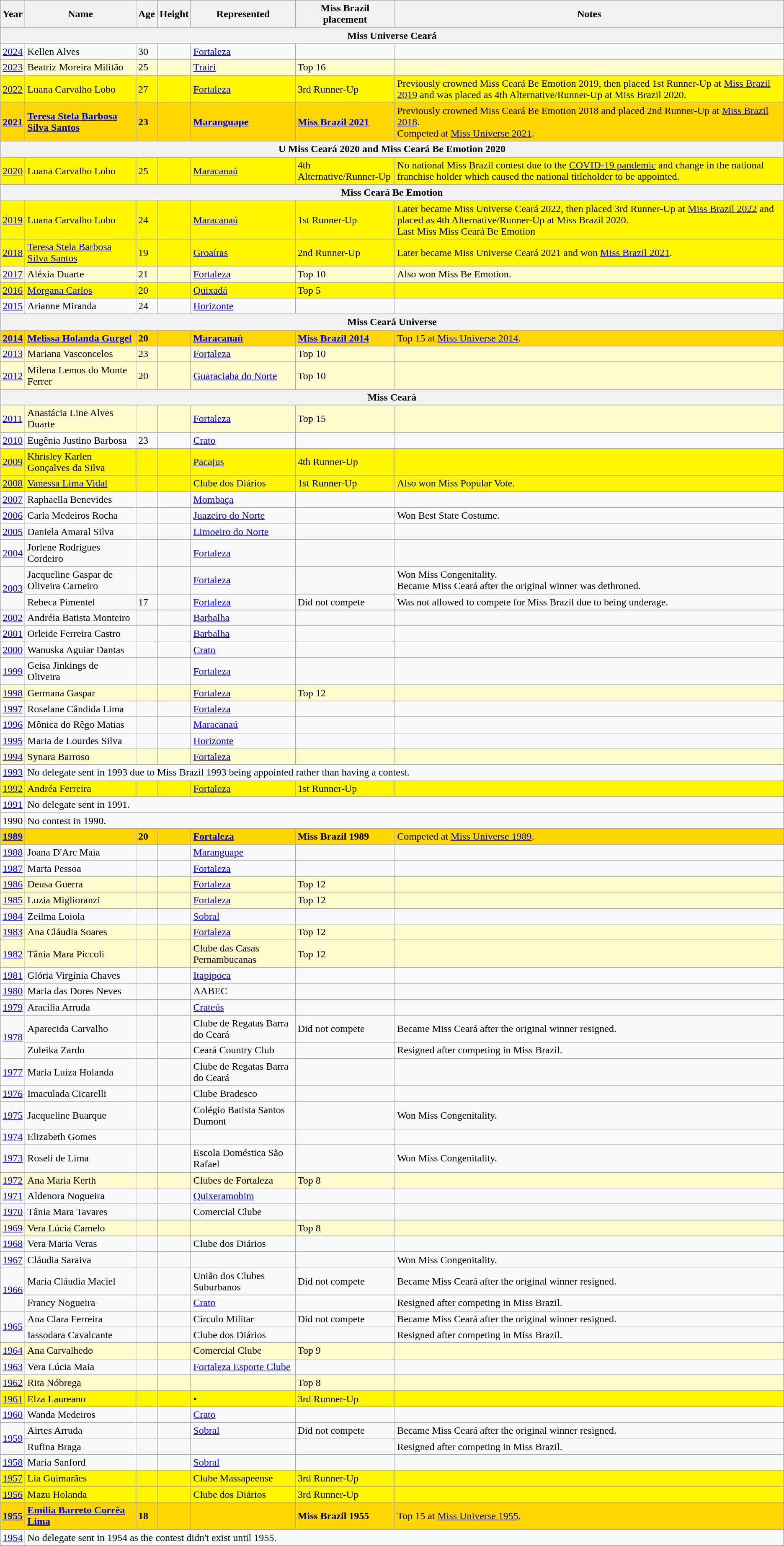<table class="wikitable sortable">
<tr>
<th>Year</th>
<th>Name</th>
<th>Age</th>
<th>Height</th>
<th>Represented</th>
<th>Miss Brazil placement</th>
<th>Notes</th>
</tr>
<tr>
<th colspan=7>Miss Universe Ceará</th>
</tr>
<tr>
<td><a href='#'>2024</a></td>
<td>Kellen Alves</td>
<td>30</td>
<td></td>
<td><a href='#'>Fortaleza</a></td>
<td></td>
<td></td>
</tr>
<tr bgcolor="#FFFACD">
<td><a href='#'>2023</a></td>
<td>Beatriz Moreira Militão</td>
<td>25</td>
<td></td>
<td><a href='#'>Trairi</a></td>
<td>Top 16</td>
<td></td>
</tr>
<tr bgcolor="#FFFF66;">
<td><a href='#'>2022</a></td>
<td>Luana Carvalho Lobo</td>
<td>27</td>
<td></td>
<td><a href='#'>Fortaleza</a></td>
<td>3rd Runner-Up</td>
<td>Previously crowned Miss Ceará Be Emotion 2019, then placed 1st Runner-Up at <a href='#'>Miss Brazil 2019</a> and was placed as 4th Alternative/Runner-Up at Miss Brazil 2020.</td>
</tr>
<tr style="background-color:GOLD;">
<td><strong><a href='#'>2021</a></strong></td>
<td><strong><a href='#'>Teresa Stela Barbosa Silva Santos</a></strong></td>
<td><strong>23</strong></td>
<td><strong></strong></td>
<td><strong><a href='#'>Maranguape</a></strong></td>
<td><strong><a href='#'>Miss Brazil 2021</a></strong></td>
<td>Previously crowned Miss Ceará Be Emotion 2018 and placed 2nd Runner-Up at <a href='#'>Miss Brazil 2018</a>.<br>Competed at <a href='#'>Miss Universe 2021</a>.</td>
</tr>
<tr>
<th colspan=7>U Miss Ceará 2020 and Miss Ceará Be Emotion 2020</th>
</tr>
<tr bgcolor="#FFFF66;">
<td><a href='#'>2020</a></td>
<td>Luana Carvalho Lobo</td>
<td>25</td>
<td></td>
<td><a href='#'>Maracanaú</a></td>
<td>4th Alternative/Runner-Up</td>
<td>No national Miss Brazil contest due to the <a href='#'>COVID-19 pandemic</a> and change in the national franchise holder which caused the national titleholder to be appointed.<br></td>
</tr>
<tr>
<th colspan=7>Miss Ceará Be Emotion</th>
</tr>
<tr bgcolor="#FFFF66;">
<td><a href='#'>2019</a></td>
<td>Luana Carvalho Lobo</td>
<td>24</td>
<td></td>
<td><a href='#'>Maracanaú</a></td>
<td>1st Runner-Up</td>
<td>Later became Miss Universe Ceará 2022, then placed 3rd Runner-Up at <a href='#'>Miss Brazil 2022</a> and placed as 4th Alternative/Runner-Up at Miss Brazil 2020.<br>Last Miss Miss Ceará Be Emotion</td>
</tr>
<tr bgcolor="#FFFF66;">
<td><a href='#'>2018</a></td>
<td><a href='#'>Teresa Stela Barbosa Silva Santos</a></td>
<td>19</td>
<td></td>
<td><a href='#'>Groaíras</a></td>
<td>2nd Runner-Up</td>
<td>Later became Miss Universe Ceará 2021 and won <a href='#'>Miss Brazil 2021</a>.</td>
</tr>
<tr bgcolor="#FFFACD">
<td><a href='#'>2017</a></td>
<td>Aléxia Duarte</td>
<td>21</td>
<td></td>
<td><a href='#'>Fortaleza</a></td>
<td>Top 10</td>
<td>Also won Miss Be Emotion.</td>
</tr>
<tr bgcolor="#FFFF66;">
<td><a href='#'>2016</a></td>
<td><a href='#'>Morgana Carlos</a></td>
<td>20</td>
<td></td>
<td><a href='#'>Quixadá</a></td>
<td>Top 5</td>
<td></td>
</tr>
<tr>
<td><a href='#'>2015</a></td>
<td>Arianne Miranda</td>
<td>24</td>
<td></td>
<td><a href='#'>Horizonte</a></td>
<td></td>
<td></td>
</tr>
<tr>
<th colspan=7>Miss Ceará Universe</th>
</tr>
<tr style="background-color:GOLD;">
<td><strong><a href='#'>2014</a></strong></td>
<td><strong><a href='#'>Melissa Holanda Gurgel</a></strong></td>
<td><strong>20</strong></td>
<td><strong></strong></td>
<td><strong><a href='#'>Maracanaú</a></strong></td>
<td><strong><a href='#'>Miss Brazil 2014</a></strong></td>
<td>Top 15 at <a href='#'>Miss Universe 2014</a>.</td>
</tr>
<tr bgcolor="#FFFACD">
<td><a href='#'>2013</a></td>
<td>Mariana Vasconcelos</td>
<td>23</td>
<td></td>
<td><a href='#'>Fortaleza</a></td>
<td>Top 10</td>
<td></td>
</tr>
<tr bgcolor="#FFFACD">
<td><a href='#'>2012</a></td>
<td>Milena Lemos do Monte Ferrer</td>
<td>20</td>
<td></td>
<td><a href='#'>Guaraciaba do Norte</a></td>
<td>Top 10</td>
<td></td>
</tr>
<tr>
<th colspan=7>Miss Ceará</th>
</tr>
<tr bgcolor="#FFFACD">
<td><a href='#'>2011</a></td>
<td>Anastácia Line Alves Duarte</td>
<td></td>
<td></td>
<td><a href='#'>Fortaleza</a></td>
<td>Top 15</td>
<td></td>
</tr>
<tr>
<td><a href='#'>2010</a></td>
<td>Eugênia Justino Barbosa</td>
<td>23</td>
<td></td>
<td><a href='#'>Crato</a></td>
<td></td>
<td></td>
</tr>
<tr bgcolor=#FFFF66;">
<td><a href='#'>2009</a></td>
<td>Khrisley Karlen Gonçalves da Silva</td>
<td></td>
<td></td>
<td><a href='#'>Pacajus</a></td>
<td>4th Runner-Up</td>
<td></td>
</tr>
<tr bgcolor=#FFFF66;">
<td><a href='#'>2008</a></td>
<td><a href='#'>Vanessa Lima Vidal</a></td>
<td></td>
<td></td>
<td>Clube dos Diários</td>
<td>1st Runner-Up</td>
<td>Also won Miss Popular Vote.</td>
</tr>
<tr>
<td><a href='#'>2007</a></td>
<td>Raphaella Benevides</td>
<td></td>
<td></td>
<td><a href='#'>Mombaça</a></td>
<td></td>
<td></td>
</tr>
<tr>
<td><a href='#'>2006</a></td>
<td>Carla Medeiros Rocha</td>
<td></td>
<td></td>
<td><a href='#'>Juazeiro do Norte</a></td>
<td></td>
<td>Won Best State Costume.</td>
</tr>
<tr>
<td><a href='#'>2005</a></td>
<td>Daniela Amaral Silva</td>
<td></td>
<td></td>
<td><a href='#'>Limoeiro do Norte</a></td>
<td></td>
<td></td>
</tr>
<tr>
<td><a href='#'>2004</a></td>
<td>Jorlene Rodrigues Cordeiro</td>
<td></td>
<td></td>
<td><a href='#'>Fortaleza</a></td>
<td></td>
<td></td>
</tr>
<tr>
<td rowspan=2><a href='#'>2003</a></td>
<td>Jacqueline Gaspar de Oliveira Carneiro</td>
<td></td>
<td></td>
<td><a href='#'>Fortaleza</a></td>
<td></td>
<td>Won Miss Congenitality.<br>Became Miss Ceará after the original winner was dethroned.</td>
</tr>
<tr>
<td>Rebeca Pimentel</td>
<td>17</td>
<td></td>
<td><a href='#'>Fortaleza</a></td>
<td>Did not compete</td>
<td>Was not allowed to compete for Miss Brazil due to being underage.</td>
</tr>
<tr>
<td><a href='#'>2002</a></td>
<td>Andréia Batista Monteiro</td>
<td></td>
<td></td>
<td><a href='#'>Barbalha</a></td>
<td></td>
<td></td>
</tr>
<tr>
<td><a href='#'>2001</a></td>
<td>Orleide Ferreira Castro</td>
<td></td>
<td></td>
<td><a href='#'>Barbalha</a></td>
<td></td>
<td></td>
</tr>
<tr>
<td><a href='#'>2000</a></td>
<td>Wanuska Aguiar Dantas</td>
<td></td>
<td></td>
<td><a href='#'>Crato</a></td>
<td></td>
<td></td>
</tr>
<tr>
<td><a href='#'>1999</a></td>
<td>Geisa Jinkings de Oliveira</td>
<td></td>
<td></td>
<td><a href='#'>Fortaleza</a></td>
<td></td>
<td></td>
</tr>
<tr bgcolor="#FFFACD">
<td><a href='#'>1998</a></td>
<td>Germana Gaspar</td>
<td></td>
<td></td>
<td><a href='#'>Fortaleza</a></td>
<td>Top 12</td>
<td></td>
</tr>
<tr>
<td><a href='#'>1997</a></td>
<td>Roselane Cândida Lima</td>
<td></td>
<td></td>
<td><a href='#'>Fortaleza</a></td>
<td></td>
<td></td>
</tr>
<tr>
<td><a href='#'>1996</a></td>
<td>Mônica do Rêgo Matias</td>
<td></td>
<td></td>
<td><a href='#'>Maracanaú</a></td>
<td></td>
<td></td>
</tr>
<tr>
<td><a href='#'>1995</a></td>
<td>Maria de Lourdes Silva</td>
<td></td>
<td></td>
<td><a href='#'>Horizonte</a></td>
<td></td>
<td></td>
</tr>
<tr bgcolor="#FFFACD">
<td><a href='#'>1994</a></td>
<td>Synara Barroso</td>
<td></td>
<td></td>
<td><a href='#'>Fortaleza</a></td>
<td></td>
<td></td>
</tr>
<tr>
<td><a href='#'>1993</a></td>
<td colspan=6>No delegate sent in 1993 due to Miss Brazil 1993 being appointed rather than having a contest.</td>
</tr>
<tr bgcolor=#FFFF66;">
<td><a href='#'>1992</a></td>
<td>Andréa Ferreira</td>
<td></td>
<td></td>
<td><a href='#'>Fortaleza</a></td>
<td>1st Runner-Up</td>
<td></td>
</tr>
<tr>
<td><a href='#'>1991</a></td>
<td colspan=6>No delegate sent in 1991.</td>
</tr>
<tr>
<td>1990</td>
<td colspan=6>No contest in 1990.</td>
</tr>
<tr style="background-color:GOLD;">
<td><strong><a href='#'>1989</a></strong></td>
<td><strong></strong></td>
<td><strong>20</strong></td>
<td><strong></strong></td>
<td><strong><a href='#'>Fortaleza</a></strong></td>
<td><strong>Miss Brazil 1989</strong></td>
<td>Competed at <a href='#'>Miss Universe 1989</a>.</td>
</tr>
<tr>
<td><a href='#'>1988</a></td>
<td>Joana D'Arc Maia</td>
<td></td>
<td></td>
<td><a href='#'>Maranguape</a></td>
<td></td>
<td></td>
</tr>
<tr>
<td><a href='#'>1987</a></td>
<td>Marta Pessoa</td>
<td></td>
<td></td>
<td><a href='#'>Fortaleza</a></td>
<td></td>
<td></td>
</tr>
<tr bgcolor="#FFFACD">
<td><a href='#'>1986</a></td>
<td>Deusa Guerra</td>
<td></td>
<td></td>
<td><a href='#'>Fortaleza</a></td>
<td>Top 12</td>
<td></td>
</tr>
<tr bgcolor="#FFFACD">
<td><a href='#'>1985</a></td>
<td>Luzia Miglioranzi</td>
<td></td>
<td></td>
<td><a href='#'>Fortaleza</a></td>
<td>Top 12</td>
<td></td>
</tr>
<tr>
<td><a href='#'>1984</a></td>
<td>Zeilma Loiola</td>
<td></td>
<td></td>
<td><a href='#'>Sobral</a></td>
<td></td>
<td></td>
</tr>
<tr bgcolor="#FFFACD">
<td><a href='#'>1983</a></td>
<td>Ana Cláudia Soares</td>
<td></td>
<td></td>
<td><a href='#'>Fortaleza</a></td>
<td>Top 12</td>
<td></td>
</tr>
<tr bgcolor="#FFFACD">
<td><a href='#'>1982</a></td>
<td>Tânia Mara Piccoli</td>
<td></td>
<td></td>
<td>Clube das Casas Pernambucanas</td>
<td>Top 12</td>
<td></td>
</tr>
<tr>
<td><a href='#'>1981</a></td>
<td>Glória Virgínia Chaves</td>
<td></td>
<td></td>
<td><a href='#'>Itapipoca</a></td>
<td></td>
<td></td>
</tr>
<tr>
<td><a href='#'>1980</a></td>
<td>Maria das Dores Neves</td>
<td></td>
<td></td>
<td>AABEC</td>
<td></td>
<td></td>
</tr>
<tr>
<td><a href='#'>1979</a></td>
<td>Aracília Arruda</td>
<td></td>
<td></td>
<td><a href='#'>Crateús</a></td>
<td></td>
<td></td>
</tr>
<tr>
<td rowspan=2><a href='#'>1978</a></td>
<td>Aparecida Carvalho</td>
<td></td>
<td></td>
<td>Clube de Regatas Barra do Ceará</td>
<td>Did not compete</td>
<td>Became Miss Ceará after the original winner resigned.</td>
</tr>
<tr>
<td>Zuleika Zardo</td>
<td></td>
<td></td>
<td>Ceará Country Club</td>
<td></td>
<td>Resigned after competing in Miss Brazil.</td>
</tr>
<tr>
<td><a href='#'>1977</a></td>
<td>Maria Luiza Holanda</td>
<td></td>
<td></td>
<td>Clube de Regatas Barra do Ceará</td>
<td></td>
<td></td>
</tr>
<tr>
<td><a href='#'>1976</a></td>
<td>Imaculada Cicarelli</td>
<td></td>
<td></td>
<td>Clube Bradesco</td>
<td></td>
<td></td>
</tr>
<tr>
<td><a href='#'>1975</a></td>
<td>Jacqueline Buarque</td>
<td></td>
<td></td>
<td>Colégio Batista Santos Dumont</td>
<td></td>
<td>Won Miss Congenitality.</td>
</tr>
<tr>
<td><a href='#'>1974</a></td>
<td>Elizabeth Gomes</td>
<td></td>
<td></td>
<td></td>
<td></td>
<td></td>
</tr>
<tr>
<td><a href='#'>1973</a></td>
<td>Roseli de Lima</td>
<td></td>
<td></td>
<td>Escola Doméstica São Rafael</td>
<td></td>
<td>Won Miss Congenitality.</td>
</tr>
<tr bgcolor="#FFFACD">
<td><a href='#'>1972</a></td>
<td>Ana Maria Kerth</td>
<td></td>
<td></td>
<td>Clubes de Fortaleza</td>
<td>Top 8</td>
<td></td>
</tr>
<tr>
<td><a href='#'>1971</a></td>
<td>Aldenora Nogueira</td>
<td></td>
<td></td>
<td><a href='#'>Quixeramobim</a></td>
<td></td>
<td></td>
</tr>
<tr>
<td><a href='#'>1970</a></td>
<td>Tânia Mara Tavares</td>
<td></td>
<td></td>
<td>Comercial Clube</td>
<td></td>
<td></td>
</tr>
<tr bgcolor="#FFFACD">
<td><a href='#'>1969</a></td>
<td>Vera Lúcia Camelo</td>
<td></td>
<td></td>
<td></td>
<td>Top 8</td>
<td></td>
</tr>
<tr>
<td><a href='#'>1968</a></td>
<td>Vera Maria Veras</td>
<td></td>
<td></td>
<td>Clube dos Diários</td>
<td></td>
<td></td>
</tr>
<tr>
<td><a href='#'>1967</a></td>
<td>Cláudia Saraiva</td>
<td></td>
<td></td>
<td></td>
<td></td>
<td>Won Miss Congenitality.</td>
</tr>
<tr>
<td rowspan=2><a href='#'>1966</a></td>
<td>Maria Cláudia Maciel</td>
<td></td>
<td></td>
<td>União dos Clubes Suburbanos</td>
<td>Did not compete</td>
<td>Became Miss Ceará after the original winner resigned.</td>
</tr>
<tr>
<td>Francy Nogueira</td>
<td></td>
<td></td>
<td><a href='#'>Crato</a></td>
<td></td>
<td>Resigned after competing in Miss Brazil.</td>
</tr>
<tr>
<td rowspan=2><a href='#'>1965</a></td>
<td>Ana Clara Ferreira</td>
<td></td>
<td></td>
<td>Círculo Militar</td>
<td>Did not compete</td>
<td>Became Miss Ceará after the original winner resigned.</td>
</tr>
<tr>
<td>Iassodara Cavalcante</td>
<td></td>
<td></td>
<td>Clube dos Diários</td>
<td></td>
<td>Resigned after competing in Miss Brazil.</td>
</tr>
<tr bgcolor="#FFFACD">
<td><a href='#'>1964</a></td>
<td>Ana Carvalhedo</td>
<td></td>
<td></td>
<td>Comercial Clube</td>
<td>Top 9</td>
<td></td>
</tr>
<tr>
<td><a href='#'>1963</a></td>
<td>Vera Lúcia Maia</td>
<td></td>
<td></td>
<td><a href='#'>Fortaleza Esporte Clube</a></td>
<td></td>
<td></td>
</tr>
<tr bgcolor="#FFFACD">
<td><a href='#'>1962</a></td>
<td>Rita Nóbrega</td>
<td></td>
<td></td>
<td></td>
<td>Top 8</td>
<td></td>
</tr>
<tr bgcolor=#FFFF66;">
<td><a href='#'>1961</a></td>
<td>Elza Laureano</td>
<td></td>
<td></td>
<td> • </td>
<td>3rd Runner-Up</td>
<td></td>
</tr>
<tr>
<td><a href='#'>1960</a></td>
<td>Wanda Medeiros</td>
<td></td>
<td></td>
<td><a href='#'>Crato</a></td>
<td></td>
<td></td>
</tr>
<tr>
<td rowspan=2><a href='#'>1959</a></td>
<td>Airtes Arruda</td>
<td></td>
<td></td>
<td><a href='#'>Sobral</a></td>
<td>Did not compete</td>
<td>Became Miss Ceará after the original winner resigned.</td>
</tr>
<tr>
<td>Rufina Braga</td>
<td></td>
<td></td>
<td></td>
<td></td>
<td>Resigned after competing in Miss Brazil.</td>
</tr>
<tr>
<td><a href='#'>1958</a></td>
<td>Maria Sanford</td>
<td></td>
<td></td>
<td><a href='#'>Sobral</a></td>
<td></td>
<td></td>
</tr>
<tr bgcolor=#FFFF66;">
<td><a href='#'>1957</a></td>
<td>Lia Guimarães</td>
<td></td>
<td></td>
<td>Clube Massapeense</td>
<td>3rd Runner-Up</td>
<td></td>
</tr>
<tr bgcolor=#FFFF66;">
<td><a href='#'>1956</a></td>
<td>Mazu Holanda</td>
<td></td>
<td></td>
<td>Clube dos Diários</td>
<td>3rd Runner-Up</td>
<td></td>
</tr>
<tr style="background-color:GOLD;">
<td><strong><a href='#'>1955</a></strong></td>
<td><strong><a href='#'>Emília Barreto Corrêa Lima</a></strong></td>
<td><strong>18</strong></td>
<td><strong></strong></td>
<td><strong></strong></td>
<td><strong>Miss Brazil 1955</strong></td>
<td>Top 15 at <a href='#'>Miss Universe 1955</a>.</td>
</tr>
<tr>
<td><a href='#'>1954</a></td>
<td colspan=6>No delegate sent in 1954 as the contest didn't exist until 1955.</td>
</tr>
<tr>
</tr>
</table>
